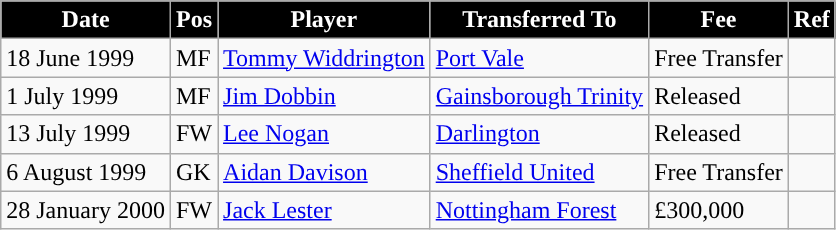<table class="wikitable plainrowheaders sortable">
<tr>
<th style="background:#000000; color:#FFFFFF; ">Date</th>
<th style="background:#000000; color:#FFFFff; ">Pos</th>
<th style="background:#000000; color:#FFFFff; ">Player</th>
<th style="background:#000000; color:#FFFFff; ">Transferred To</th>
<th style="background:#000000; color:#FFFFff; ">Fee</th>
<th style="background:#000000; color:#FFFFff; ">Ref</th>
</tr>
<tr>
<td>18 June 1999</td>
<td>MF</td>
<td> <a href='#'>Tommy Widdrington</a></td>
<td> <a href='#'>Port Vale</a></td>
<td>Free Transfer</td>
<td></td>
</tr>
<tr>
<td>1 July 1999</td>
<td>MF</td>
<td> <a href='#'>Jim Dobbin</a></td>
<td> <a href='#'>Gainsborough Trinity</a></td>
<td>Released</td>
<td></td>
</tr>
<tr>
<td>13 July 1999</td>
<td>FW</td>
<td> <a href='#'>Lee Nogan</a></td>
<td> <a href='#'>Darlington</a></td>
<td>Released</td>
<td></td>
</tr>
<tr>
<td>6 August 1999</td>
<td>GK</td>
<td> <a href='#'>Aidan Davison</a></td>
<td> <a href='#'>Sheffield United</a></td>
<td>Free Transfer</td>
<td></td>
</tr>
<tr>
<td>28 January 2000</td>
<td>FW</td>
<td> <a href='#'>Jack Lester</a></td>
<td> <a href='#'>Nottingham Forest</a></td>
<td>£300,000</td>
<td></td>
</tr>
</table>
